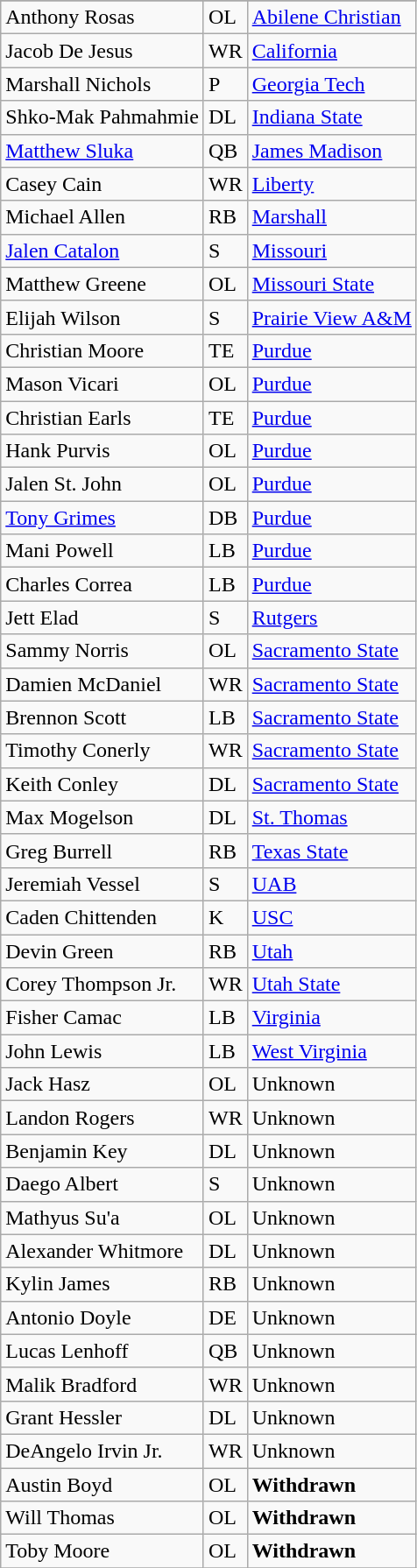<table class="wikitable sortable">
<tr>
</tr>
<tr>
<td>Anthony Rosas</td>
<td>OL</td>
<td><a href='#'>Abilene Christian</a></td>
</tr>
<tr>
<td>Jacob De Jesus</td>
<td>WR</td>
<td><a href='#'>California</a></td>
</tr>
<tr>
<td>Marshall Nichols</td>
<td>P</td>
<td><a href='#'>Georgia Tech</a></td>
</tr>
<tr>
<td>Shko-Mak Pahmahmie</td>
<td>DL</td>
<td><a href='#'>Indiana State</a></td>
</tr>
<tr>
<td><a href='#'>Matthew Sluka</a></td>
<td>QB</td>
<td><a href='#'>James Madison</a></td>
</tr>
<tr>
<td>Casey Cain</td>
<td>WR</td>
<td><a href='#'>Liberty</a></td>
</tr>
<tr>
<td>Michael Allen</td>
<td>RB</td>
<td><a href='#'>Marshall</a></td>
</tr>
<tr>
<td><a href='#'>Jalen Catalon</a></td>
<td>S</td>
<td><a href='#'>Missouri</a></td>
</tr>
<tr>
<td>Matthew Greene</td>
<td>OL</td>
<td><a href='#'>Missouri State</a></td>
</tr>
<tr>
<td>Elijah Wilson</td>
<td>S</td>
<td><a href='#'>Prairie View A&M</a></td>
</tr>
<tr>
<td>Christian Moore</td>
<td>TE</td>
<td><a href='#'>Purdue</a></td>
</tr>
<tr>
<td>Mason Vicari</td>
<td>OL</td>
<td><a href='#'>Purdue</a></td>
</tr>
<tr>
<td>Christian Earls</td>
<td>TE</td>
<td><a href='#'>Purdue</a></td>
</tr>
<tr>
<td>Hank Purvis</td>
<td>OL</td>
<td><a href='#'>Purdue</a></td>
</tr>
<tr>
<td>Jalen St. John</td>
<td>OL</td>
<td><a href='#'>Purdue</a></td>
</tr>
<tr>
<td><a href='#'>Tony Grimes</a></td>
<td>DB</td>
<td><a href='#'>Purdue</a></td>
</tr>
<tr>
<td>Mani Powell</td>
<td>LB</td>
<td><a href='#'>Purdue</a></td>
</tr>
<tr>
<td>Charles Correa</td>
<td>LB</td>
<td><a href='#'>Purdue</a></td>
</tr>
<tr>
<td>Jett Elad</td>
<td>S</td>
<td><a href='#'>Rutgers</a></td>
</tr>
<tr>
<td>Sammy Norris</td>
<td>OL</td>
<td><a href='#'>Sacramento State</a></td>
</tr>
<tr>
<td>Damien McDaniel</td>
<td>WR</td>
<td><a href='#'>Sacramento State</a></td>
</tr>
<tr>
<td>Brennon Scott</td>
<td>LB</td>
<td><a href='#'>Sacramento State</a></td>
</tr>
<tr>
<td>Timothy Conerly</td>
<td>WR</td>
<td><a href='#'>Sacramento State</a></td>
</tr>
<tr>
<td>Keith Conley</td>
<td>DL</td>
<td><a href='#'>Sacramento State</a></td>
</tr>
<tr>
<td>Max Mogelson</td>
<td>DL</td>
<td><a href='#'>St. Thomas</a></td>
</tr>
<tr>
<td>Greg Burrell</td>
<td>RB</td>
<td><a href='#'>Texas State</a></td>
</tr>
<tr>
<td>Jeremiah Vessel</td>
<td>S</td>
<td><a href='#'>UAB</a></td>
</tr>
<tr>
<td>Caden Chittenden</td>
<td>K</td>
<td><a href='#'>USC</a></td>
</tr>
<tr>
<td>Devin Green</td>
<td>RB</td>
<td><a href='#'>Utah</a></td>
</tr>
<tr>
<td>Corey Thompson Jr.</td>
<td>WR</td>
<td><a href='#'>Utah State</a></td>
</tr>
<tr>
<td>Fisher Camac</td>
<td>LB</td>
<td><a href='#'>Virginia</a></td>
</tr>
<tr>
<td>John Lewis</td>
<td>LB</td>
<td><a href='#'>West Virginia</a></td>
</tr>
<tr>
<td>Jack Hasz</td>
<td>OL</td>
<td>Unknown</td>
</tr>
<tr>
<td>Landon Rogers</td>
<td>WR</td>
<td>Unknown</td>
</tr>
<tr>
<td>Benjamin Key</td>
<td>DL</td>
<td>Unknown</td>
</tr>
<tr>
<td>Daego Albert</td>
<td>S</td>
<td>Unknown</td>
</tr>
<tr>
<td>Mathyus Su'a</td>
<td>OL</td>
<td>Unknown</td>
</tr>
<tr>
<td>Alexander Whitmore</td>
<td>DL</td>
<td>Unknown</td>
</tr>
<tr>
<td>Kylin James</td>
<td>RB</td>
<td>Unknown</td>
</tr>
<tr>
<td>Antonio Doyle</td>
<td>DE</td>
<td>Unknown</td>
</tr>
<tr>
<td>Lucas Lenhoff</td>
<td>QB</td>
<td>Unknown</td>
</tr>
<tr>
<td>Malik Bradford</td>
<td>WR</td>
<td>Unknown</td>
</tr>
<tr>
<td>Grant Hessler</td>
<td>DL</td>
<td>Unknown</td>
</tr>
<tr>
<td>DeAngelo Irvin Jr.</td>
<td>WR</td>
<td>Unknown</td>
</tr>
<tr>
<td>Austin Boyd</td>
<td>OL</td>
<td><strong>Withdrawn</strong></td>
</tr>
<tr>
<td>Will Thomas</td>
<td>OL</td>
<td><strong>Withdrawn</strong></td>
</tr>
<tr>
<td>Toby Moore</td>
<td>OL</td>
<td><strong>Withdrawn</strong></td>
</tr>
<tr>
</tr>
</table>
